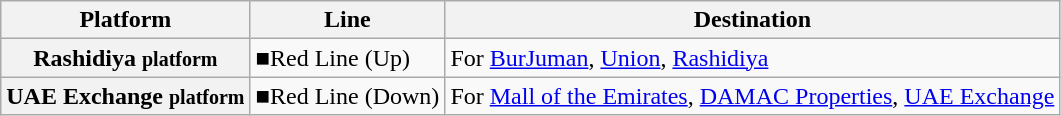<table border="1" cellspacing="0" cellpadding="3" frame="hsides" rules="rows" style="" class="wikitable">
<tr>
<th>Platform</th>
<th>Line</th>
<th>Destination</th>
</tr>
<tr>
<th>Rashidiya <small>platform</small></th>
<td><span>■</span>Red Line (Up)</td>
<td>For <a href='#'>BurJuman</a>, <a href='#'>Union</a>, <a href='#'>Rashidiya</a></td>
</tr>
<tr>
<th>UAE Exchange <small>platform</small></th>
<td><span>■</span>Red Line (Down)</td>
<td>For <a href='#'>Mall of the Emirates</a>, <a href='#'>DAMAC Properties</a>, <a href='#'>UAE Exchange</a></td>
</tr>
</table>
